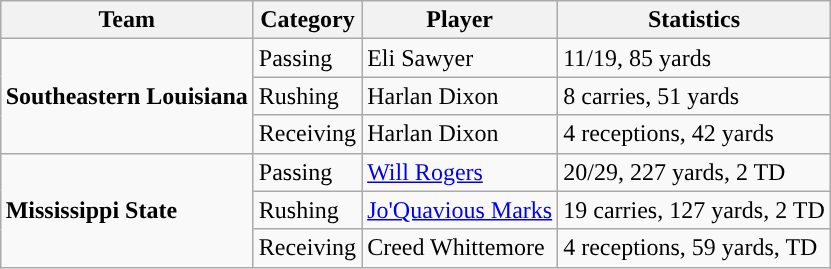<table class="wikitable" style="float: right;">
<tr>
<th>Team</th>
<th>Category</th>
<th>Player</th>
<th>Statistics</th>
</tr>
<tr>
<td rowspan=3><strong>Southeastern Louisiana</strong></td>
<td>Passing</td>
<td>Eli Sawyer</td>
<td>11/19, 85 yards</td>
</tr>
<tr>
<td>Rushing</td>
<td>Harlan Dixon</td>
<td>8 carries, 51 yards</td>
</tr>
<tr>
<td>Receiving</td>
<td>Harlan Dixon</td>
<td>4 receptions, 42 yards</td>
</tr>
<tr>
<td rowspan=3><strong>Mississippi State</strong></td>
<td>Passing</td>
<td><a href='#'>Will Rogers</a></td>
<td>20/29, 227 yards, 2 TD</td>
</tr>
<tr>
<td>Rushing</td>
<td><a href='#'>Jo'Quavious Marks</a></td>
<td>19 carries, 127 yards, 2 TD</td>
</tr>
<tr>
<td>Receiving</td>
<td>Creed Whittemore</td>
<td>4 receptions, 59 yards, TD</td>
</tr>
</table>
